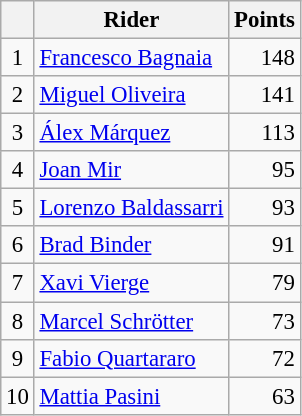<table class="wikitable" style="font-size: 95%;">
<tr>
<th></th>
<th>Rider</th>
<th>Points</th>
</tr>
<tr>
<td align=center>1</td>
<td> <a href='#'>Francesco Bagnaia</a></td>
<td align=right>148</td>
</tr>
<tr>
<td align=center>2</td>
<td> <a href='#'>Miguel Oliveira</a></td>
<td align=right>141</td>
</tr>
<tr>
<td align=center>3</td>
<td> <a href='#'>Álex Márquez</a></td>
<td align=right>113</td>
</tr>
<tr>
<td align=center>4</td>
<td> <a href='#'>Joan Mir</a></td>
<td align=right>95</td>
</tr>
<tr>
<td align=center>5</td>
<td> <a href='#'>Lorenzo Baldassarri</a></td>
<td align=right>93</td>
</tr>
<tr>
<td align=center>6</td>
<td> <a href='#'>Brad Binder</a></td>
<td align=right>91</td>
</tr>
<tr>
<td align=center>7</td>
<td> <a href='#'>Xavi Vierge</a></td>
<td align=right>79</td>
</tr>
<tr>
<td align=center>8</td>
<td> <a href='#'>Marcel Schrötter</a></td>
<td align=right>73</td>
</tr>
<tr>
<td align=center>9</td>
<td> <a href='#'>Fabio Quartararo</a></td>
<td align=right>72</td>
</tr>
<tr>
<td align=center>10</td>
<td> <a href='#'>Mattia Pasini</a></td>
<td align=right>63</td>
</tr>
</table>
